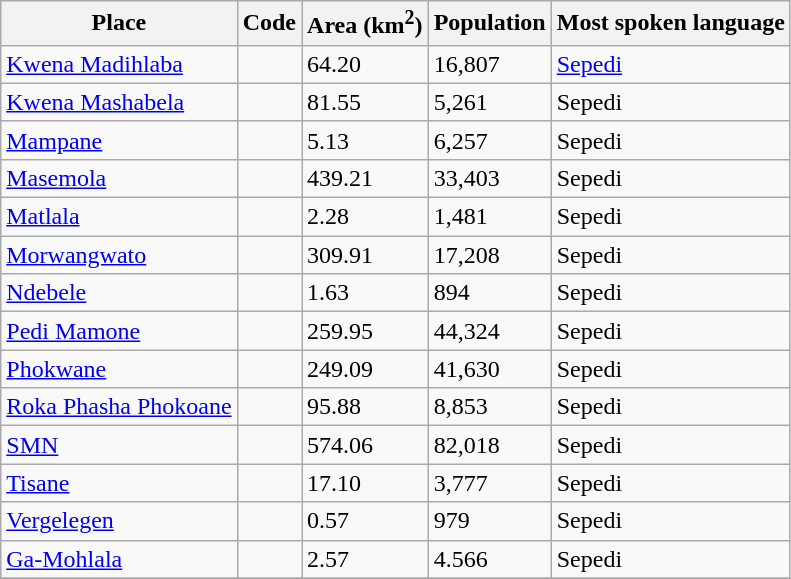<table class="wikitable sortable">
<tr>
<th>Place</th>
<th>Code</th>
<th>Area (km<sup>2</sup>)</th>
<th>Population</th>
<th>Most spoken language</th>
</tr>
<tr>
<td><a href='#'>Kwena Madihlaba</a></td>
<td></td>
<td>64.20</td>
<td>16,807</td>
<td><a href='#'>Sepedi</a></td>
</tr>
<tr>
<td><a href='#'>Kwena Mashabela</a></td>
<td></td>
<td>81.55</td>
<td>5,261</td>
<td>Sepedi</td>
</tr>
<tr>
<td><a href='#'>Mampane</a></td>
<td></td>
<td>5.13</td>
<td>6,257</td>
<td>Sepedi</td>
</tr>
<tr>
<td><a href='#'>Masemola</a></td>
<td></td>
<td>439.21</td>
<td>33,403</td>
<td>Sepedi</td>
</tr>
<tr>
<td><a href='#'>Matlala</a></td>
<td></td>
<td>2.28</td>
<td>1,481</td>
<td>Sepedi</td>
</tr>
<tr>
<td><a href='#'>Morwangwato</a></td>
<td></td>
<td>309.91</td>
<td>17,208</td>
<td>Sepedi</td>
</tr>
<tr>
<td><a href='#'>Ndebele</a></td>
<td></td>
<td>1.63</td>
<td>894</td>
<td>Sepedi</td>
</tr>
<tr>
<td><a href='#'>Pedi Mamone</a></td>
<td></td>
<td>259.95</td>
<td>44,324</td>
<td>Sepedi</td>
</tr>
<tr>
<td><a href='#'>Phokwane</a></td>
<td></td>
<td>249.09</td>
<td>41,630</td>
<td>Sepedi</td>
</tr>
<tr>
<td><a href='#'>Roka Phasha Phokoane</a></td>
<td></td>
<td>95.88</td>
<td>8,853</td>
<td>Sepedi</td>
</tr>
<tr>
<td><a href='#'>SMN</a></td>
<td></td>
<td>574.06</td>
<td>82,018</td>
<td>Sepedi</td>
</tr>
<tr>
<td><a href='#'>Tisane</a></td>
<td></td>
<td>17.10</td>
<td>3,777</td>
<td>Sepedi</td>
</tr>
<tr>
<td><a href='#'>Vergelegen</a></td>
<td></td>
<td>0.57</td>
<td>979</td>
<td>Sepedi</td>
</tr>
<tr>
<td Ga-Mohlala, Limpopo><a href='#'>Ga-Mohlala</a></td>
<td></td>
<td>2.57</td>
<td>4.566</td>
<td>Sepedi</td>
</tr>
<tr>
</tr>
</table>
